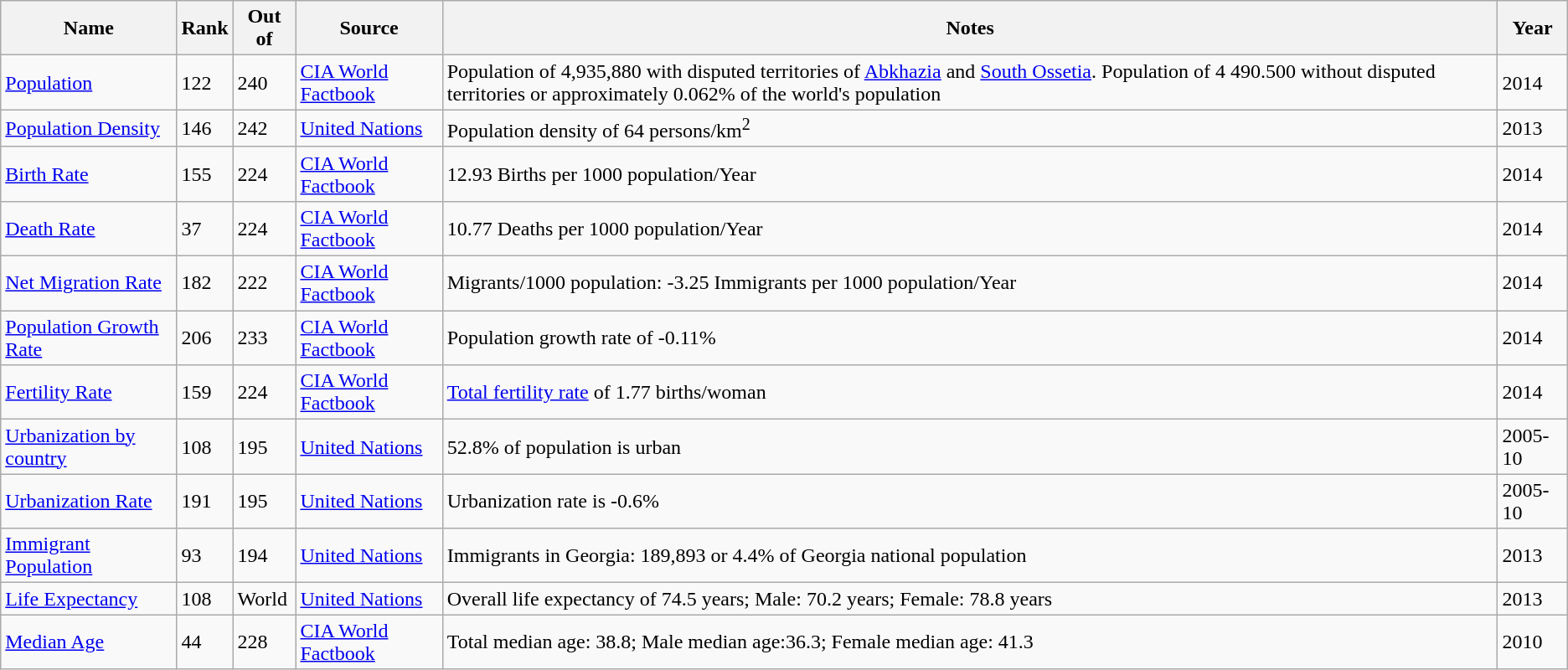<table class="wikitable sortable" style="text-align:left">
<tr>
<th>Name</th>
<th>Rank</th>
<th>Out of</th>
<th>Source</th>
<th>Notes</th>
<th>Year</th>
</tr>
<tr>
<td><a href='#'>Population</a></td>
<td>122</td>
<td>240</td>
<td><a href='#'>CIA World Factbook</a></td>
<td>Population of 4,935,880 with disputed territories of <a href='#'>Abkhazia</a> and <a href='#'>South Ossetia</a>. Population of 4 490.500 without disputed territories or approximately 0.062% of the world's population</td>
<td>2014</td>
</tr>
<tr>
<td><a href='#'>Population Density</a></td>
<td>146</td>
<td>242</td>
<td><a href='#'>United Nations</a></td>
<td>Population density of 64 persons/km<sup>2</sup></td>
<td>2013</td>
</tr>
<tr>
<td><a href='#'>Birth Rate</a></td>
<td>155</td>
<td>224</td>
<td><a href='#'>CIA World Factbook</a></td>
<td>12.93 Births per 1000 population/Year</td>
<td>2014</td>
</tr>
<tr>
<td><a href='#'>Death Rate</a></td>
<td>37</td>
<td>224</td>
<td><a href='#'>CIA World Factbook</a></td>
<td>10.77 Deaths per 1000 population/Year</td>
<td>2014</td>
</tr>
<tr>
<td><a href='#'>Net Migration Rate</a></td>
<td>182</td>
<td>222</td>
<td><a href='#'>CIA World Factbook</a></td>
<td>Migrants/1000 population: -3.25 Immigrants per 1000 population/Year</td>
<td>2014</td>
</tr>
<tr>
<td><a href='#'>Population Growth Rate</a></td>
<td>206</td>
<td>233</td>
<td><a href='#'>CIA World Factbook</a></td>
<td>Population growth rate of -0.11%</td>
<td>2014</td>
</tr>
<tr>
<td><a href='#'>Fertility Rate</a></td>
<td>159</td>
<td>224</td>
<td><a href='#'>CIA World Factbook</a></td>
<td><a href='#'>Total fertility rate</a> of 1.77 births/woman</td>
<td>2014</td>
</tr>
<tr>
<td><a href='#'>Urbanization by country</a></td>
<td>108</td>
<td>195</td>
<td><a href='#'>United Nations</a></td>
<td>52.8% of population is urban</td>
<td>2005-10</td>
</tr>
<tr>
<td><a href='#'>Urbanization Rate</a></td>
<td>191</td>
<td>195</td>
<td><a href='#'>United Nations</a></td>
<td>Urbanization rate is -0.6%</td>
<td>2005-10</td>
</tr>
<tr>
<td><a href='#'>Immigrant Population</a></td>
<td>93</td>
<td>194</td>
<td><a href='#'>United Nations</a></td>
<td>Immigrants in Georgia: 189,893 or 4.4% of Georgia national population</td>
<td>2013</td>
</tr>
<tr>
<td><a href='#'>Life Expectancy</a></td>
<td>108</td>
<td>World</td>
<td><a href='#'>United Nations</a></td>
<td>Overall life expectancy of 74.5 years; Male: 70.2 years; Female: 78.8 years</td>
<td>2013</td>
</tr>
<tr>
<td><a href='#'>Median Age</a></td>
<td>44</td>
<td>228</td>
<td><a href='#'>CIA World Factbook</a></td>
<td>Total median age: 38.8; Male median age:36.3; Female median age: 41.3</td>
<td>2010</td>
</tr>
</table>
